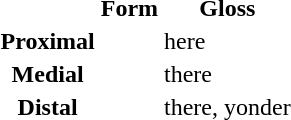<table>
<tr>
<th></th>
<th>Form</th>
<th>Gloss</th>
</tr>
<tr>
<th>Proximal</th>
<td></td>
<td>here</td>
</tr>
<tr>
<th>Medial</th>
<td></td>
<td>there</td>
</tr>
<tr>
<th>Distal</th>
<td></td>
<td>there, yonder</td>
</tr>
</table>
